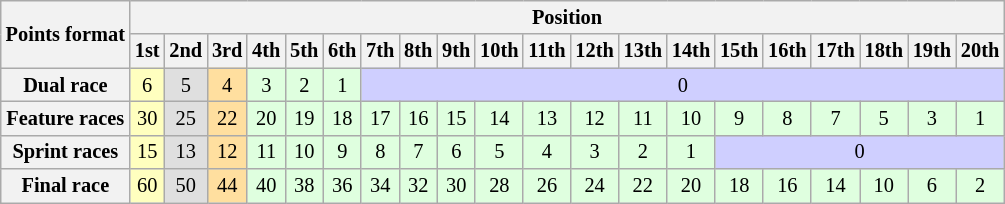<table class="wikitable" style="font-size:85%; text-align:center">
<tr style="background:#f9f9f9">
<th rowspan="2">Points format</th>
<th colspan="21">Position</th>
</tr>
<tr>
<th>1st</th>
<th>2nd</th>
<th>3rd</th>
<th>4th</th>
<th>5th</th>
<th>6th</th>
<th>7th</th>
<th>8th</th>
<th>9th</th>
<th>10th</th>
<th>11th</th>
<th>12th</th>
<th>13th</th>
<th>14th</th>
<th>15th</th>
<th>16th</th>
<th>17th</th>
<th>18th</th>
<th>19th</th>
<th>20th</th>
</tr>
<tr>
<th>Dual race</th>
<td style="background:#ffffbf;">6</td>
<td style="background:#dfdfdf;">5</td>
<td style="background:#ffdf9f;">4</td>
<td style="background:#dfffdf;">3</td>
<td style="background:#dfffdf;">2</td>
<td style="background:#dfffdf;">1</td>
<td style="background:#cfcfff;" colspan=14>0</td>
</tr>
<tr>
<th>Feature races</th>
<td style="background:#ffffbf;">30</td>
<td style="background:#dfdfdf;">25</td>
<td style="background:#ffdf9f;">22</td>
<td style="background:#dfffdf;">20</td>
<td style="background:#dfffdf;">19</td>
<td style="background:#dfffdf;">18</td>
<td style="background:#dfffdf;">17</td>
<td style="background:#dfffdf;">16</td>
<td style="background:#dfffdf;">15</td>
<td style="background:#dfffdf;">14</td>
<td style="background:#dfffdf;">13</td>
<td style="background:#dfffdf;">12</td>
<td style="background:#dfffdf;">11</td>
<td style="background:#dfffdf;">10</td>
<td style="background:#dfffdf;">9</td>
<td style="background:#dfffdf;">8</td>
<td style="background:#dfffdf;">7</td>
<td style="background:#dfffdf;">5</td>
<td style="background:#dfffdf;">3</td>
<td style="background:#dfffdf;">1</td>
</tr>
<tr>
<th>Sprint races</th>
<td style="background:#ffffbf;">15</td>
<td style="background:#dfdfdf;">13</td>
<td style="background:#ffdf9f;">12</td>
<td style="background:#dfffdf;">11</td>
<td style="background:#dfffdf;">10</td>
<td style="background:#dfffdf;">9</td>
<td style="background:#dfffdf;">8</td>
<td style="background:#dfffdf;">7</td>
<td style="background:#dfffdf;">6</td>
<td style="background:#dfffdf;">5</td>
<td style="background:#dfffdf;">4</td>
<td style="background:#dfffdf;">3</td>
<td style="background:#dfffdf;">2</td>
<td style="background:#dfffdf;">1</td>
<td style="background:#cfcfff;" colspan=6>0</td>
</tr>
<tr>
<th>Final race</th>
<td style="background:#FFFFBF;">60</td>
<td style="background:#DFDFDF;">50</td>
<td style="background:#FFDF9F;">44</td>
<td style="background:#DFFFDF;">40</td>
<td style="background:#DFFFDF;">38</td>
<td style="background:#DFFFDF;">36</td>
<td style="background:#DFFFDF;">34</td>
<td style="background:#DFFFDF;">32</td>
<td style="background:#DFFFDF;">30</td>
<td style="background:#DFFFDF;">28</td>
<td style="background:#DFFFDF;">26</td>
<td style="background:#DFFFDF;">24</td>
<td style="background:#DFFFDF;">22</td>
<td style="background:#DFFFDF;">20</td>
<td style="background:#DFFFDF;">18</td>
<td style="background:#DFFFDF;">16</td>
<td style="background:#DFFFDF;">14</td>
<td style="background:#DFFFDF;">10</td>
<td style="background:#DFFFDF;">6</td>
<td style="background:#DFFFDF;">2</td>
</tr>
</table>
